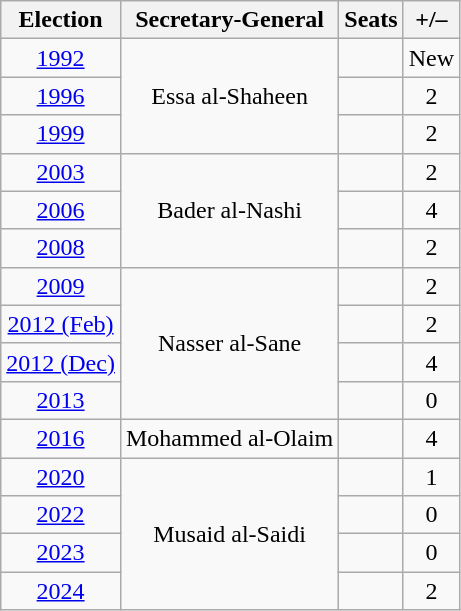<table class=wikitable style=text-align:center>
<tr>
<th><strong>Election</strong></th>
<th><strong>Secretary-General</strong></th>
<th><strong>Seats</strong></th>
<th>+/–</th>
</tr>
<tr>
<td><a href='#'>1992</a></td>
<td rowspan=3>Essa al-Shaheen</td>
<td></td>
<td>New</td>
</tr>
<tr>
<td><a href='#'>1996</a></td>
<td></td>
<td> 2</td>
</tr>
<tr>
<td><a href='#'>1999</a></td>
<td></td>
<td> 2</td>
</tr>
<tr>
<td><a href='#'>2003</a></td>
<td rowspan=3>Bader al-Nashi</td>
<td></td>
<td> 2</td>
</tr>
<tr>
<td><a href='#'>2006</a></td>
<td></td>
<td> 4</td>
</tr>
<tr>
<td><a href='#'>2008</a></td>
<td></td>
<td> 2</td>
</tr>
<tr>
<td><a href='#'>2009</a></td>
<td rowspan=4>Nasser al-Sane</td>
<td></td>
<td> 2</td>
</tr>
<tr>
<td><a href='#'>2012 (Feb)</a></td>
<td></td>
<td> 2</td>
</tr>
<tr>
<td><a href='#'>2012 (Dec)</a></td>
<td></td>
<td> 4</td>
</tr>
<tr>
<td><a href='#'>2013</a></td>
<td></td>
<td> 0</td>
</tr>
<tr>
<td><a href='#'>2016</a></td>
<td>Mohammed al-Olaim</td>
<td></td>
<td> 4</td>
</tr>
<tr>
<td><a href='#'>2020</a></td>
<td rowspan=4>Musaid al-Saidi</td>
<td></td>
<td> 1</td>
</tr>
<tr>
<td><a href='#'>2022</a></td>
<td></td>
<td> 0</td>
</tr>
<tr>
<td><a href='#'>2023</a></td>
<td></td>
<td> 0</td>
</tr>
<tr>
<td><a href='#'>2024</a></td>
<td></td>
<td> 2</td>
</tr>
</table>
